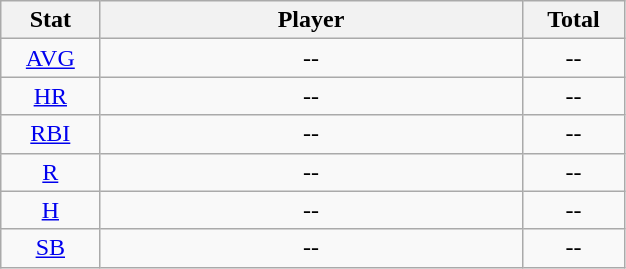<table class="wikitable" width="33%" style="text-align:center;">
<tr>
<th width="5%">Stat</th>
<th width="30%">Player</th>
<th width="5%">Total</th>
</tr>
<tr>
<td><a href='#'>AVG</a></td>
<td>--</td>
<td>--</td>
</tr>
<tr>
<td><a href='#'>HR</a></td>
<td>--</td>
<td>--</td>
</tr>
<tr>
<td><a href='#'>RBI</a></td>
<td>--</td>
<td>--</td>
</tr>
<tr>
<td><a href='#'>R</a></td>
<td>--</td>
<td>--</td>
</tr>
<tr>
<td><a href='#'>H</a></td>
<td>--</td>
<td>--</td>
</tr>
<tr>
<td><a href='#'>SB</a></td>
<td>--</td>
<td>--</td>
</tr>
</table>
